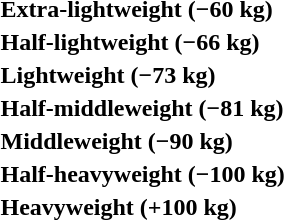<table>
<tr>
<th rowspan=2 style="text-align:left;">Extra-lightweight (−60 kg)</th>
<td rowspan=2></td>
<td rowspan=2></td>
<td></td>
</tr>
<tr>
<td></td>
</tr>
<tr>
<th rowspan=2 style="text-align:left;">Half-lightweight (−66 kg)</th>
<td rowspan=2></td>
<td rowspan=2></td>
<td></td>
</tr>
<tr>
<td></td>
</tr>
<tr>
<th rowspan=2 style="text-align:left;">Lightweight (−73 kg)</th>
<td rowspan=2></td>
<td rowspan=2></td>
<td></td>
</tr>
<tr>
<td></td>
</tr>
<tr>
<th rowspan=2 style="text-align:left;">Half-middleweight (−81 kg)</th>
<td rowspan=2></td>
<td rowspan=2></td>
<td></td>
</tr>
<tr>
<td></td>
</tr>
<tr>
<th rowspan=2 style="text-align:left;">Middleweight (−90 kg)</th>
<td rowspan=2></td>
<td rowspan=2></td>
<td></td>
</tr>
<tr>
<td></td>
</tr>
<tr>
<th rowspan=2 style="text-align:left;">Half-heavyweight (−100 kg)</th>
<td rowspan=2></td>
<td rowspan=2></td>
<td></td>
</tr>
<tr>
<td></td>
</tr>
<tr>
<th rowspan=2 style="text-align:left;">Heavyweight (+100 kg)</th>
<td rowspan=2></td>
<td rowspan=2></td>
<td></td>
</tr>
<tr>
<td></td>
</tr>
</table>
